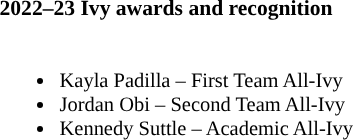<table class="toccolours" style="border-collapse:collapse; font-size:90%;">
<tr>
<td colspan="1"><strong>2022–23 Ivy awards and recognition</strong></td>
</tr>
<tr>
<td style="text-align: left; font-size: 95%;" valign="top"><br><ul><li>Kayla Padilla – First Team All-Ivy</li><li>Jordan Obi – Second Team All-Ivy</li><li>Kennedy Suttle – Academic All-Ivy</li></ul></td>
</tr>
</table>
